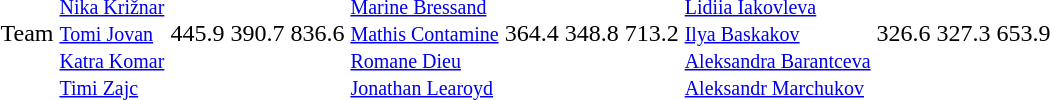<table>
<tr>
<td>Team</td>
<td><br><small><a href='#'>Nika Križnar</a><br><a href='#'>Tomi Jovan</a><br><a href='#'>Katra Komar</a><br><a href='#'>Timi Zajc</a></small></td>
<td>445.9</td>
<td>390.7</td>
<td>836.6</td>
<td><br><small><a href='#'>Marine Bressand</a><br><a href='#'>Mathis Contamine</a><br><a href='#'>Romane Dieu</a><br><a href='#'>Jonathan Learoyd</a></small></td>
<td>364.4</td>
<td>348.8</td>
<td>713.2</td>
<td><br><small><a href='#'>Lidiia Iakovleva</a><br><a href='#'>Ilya Baskakov</a><br><a href='#'>Aleksandra Barantceva</a><br><a href='#'>Aleksandr Marchukov</a></small></td>
<td>326.6</td>
<td>327.3</td>
<td>653.9</td>
</tr>
</table>
